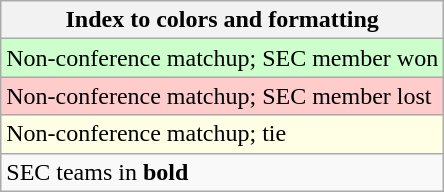<table class="wikitable">
<tr>
<th>Index to colors and formatting</th>
</tr>
<tr bgcolor=#ccffcc>
<td>Non-conference matchup; SEC member won</td>
</tr>
<tr bgcolor=#ffcccc>
<td>Non-conference matchup; SEC member lost</td>
</tr>
<tr bgcolor=#ffffe6>
<td>Non-conference matchup; tie</td>
</tr>
<tr>
<td>SEC teams in <strong>bold</strong></td>
</tr>
</table>
